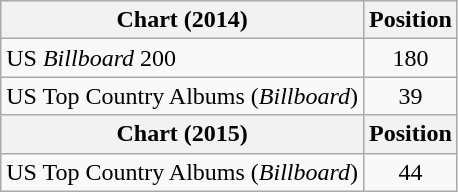<table class="wikitable">
<tr>
<th>Chart (2014)</th>
<th>Position</th>
</tr>
<tr>
<td>US <em>Billboard</em> 200</td>
<td style="text-align:center;">180</td>
</tr>
<tr>
<td>US Top Country Albums (<em>Billboard</em>)</td>
<td style="text-align:center;">39</td>
</tr>
<tr>
<th>Chart (2015)</th>
<th>Position</th>
</tr>
<tr>
<td>US Top Country Albums (<em>Billboard</em>)</td>
<td style="text-align:center;">44</td>
</tr>
</table>
